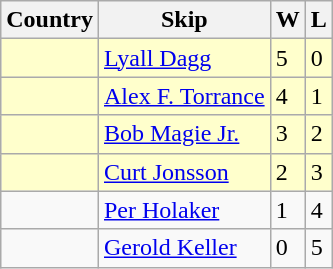<table class="wikitable">
<tr align=center>
<th>Country</th>
<th>Skip</th>
<th>W</th>
<th>L</th>
</tr>
<tr bgcolor="#ffffcc">
<td></td>
<td><a href='#'>Lyall Dagg</a></td>
<td>5</td>
<td>0</td>
</tr>
<tr bgcolor="#ffffcc">
<td></td>
<td><a href='#'>Alex F. Torrance</a></td>
<td>4</td>
<td>1</td>
</tr>
<tr bgcolor="#ffffcc">
<td></td>
<td><a href='#'>Bob Magie Jr.</a></td>
<td>3</td>
<td>2</td>
</tr>
<tr bgcolor="#ffffcc">
<td></td>
<td><a href='#'>Curt Jonsson</a></td>
<td>2</td>
<td>3</td>
</tr>
<tr>
<td></td>
<td><a href='#'>Per Holaker</a></td>
<td>1</td>
<td>4</td>
</tr>
<tr>
<td></td>
<td><a href='#'>Gerold Keller</a></td>
<td>0</td>
<td>5</td>
</tr>
</table>
